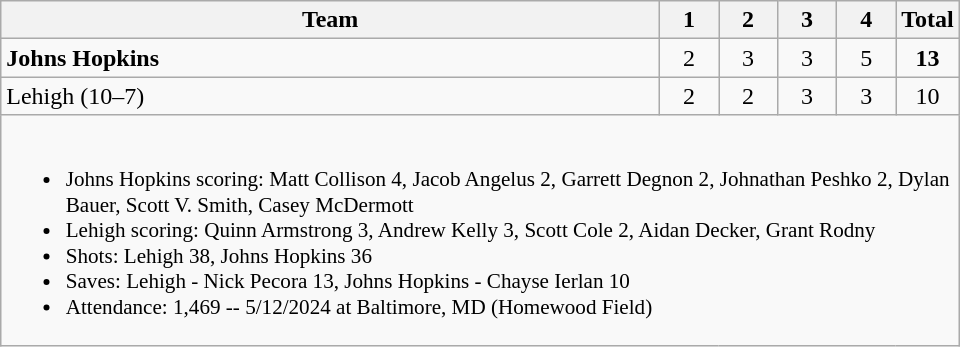<table class="wikitable" style="text-align:center; max-width:40em">
<tr>
<th>Team</th>
<th style="width:2em">1</th>
<th style="width:2em">2</th>
<th style="width:2em">3</th>
<th style="width:2em">4</th>
<th style="width:2em">Total</th>
</tr>
<tr>
<td style="text-align:left"><strong>Johns Hopkins</strong></td>
<td>2</td>
<td>3</td>
<td>3</td>
<td>5</td>
<td><strong>13</strong></td>
</tr>
<tr>
<td style="text-align:left">Lehigh (10–7)</td>
<td>2</td>
<td>2</td>
<td>3</td>
<td>3</td>
<td>10</td>
</tr>
<tr>
<td colspan=6 style="text-align:left; font-size:88%;"><br><ul><li>Johns Hopkins scoring: Matt Collison 4, Jacob Angelus 2, Garrett Degnon 2, Johnathan Peshko 2, Dylan Bauer, Scott V. Smith, Casey McDermott</li><li>Lehigh scoring: Quinn Armstrong 3, Andrew Kelly 3, Scott Cole 2, Aidan Decker, Grant Rodny</li><li>Shots: Lehigh 38, Johns Hopkins 36</li><li>Saves: Lehigh - Nick Pecora 13, Johns Hopkins - Chayse Ierlan 10</li><li>Attendance: 1,469 -- 5/12/2024 at Baltimore, MD (Homewood Field)</li></ul></td>
</tr>
</table>
